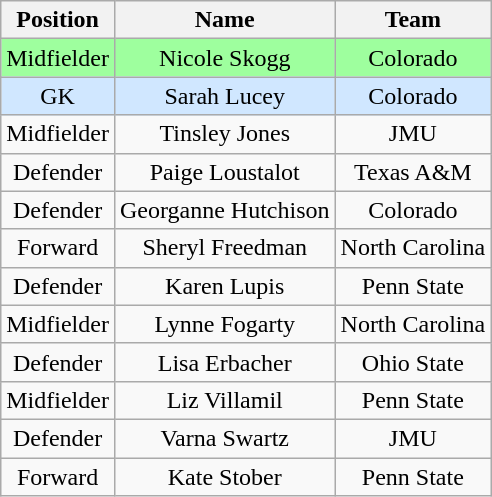<table class="wikitable" style="text-align:center">
<tr>
<th>Position</th>
<th>Name</th>
<th>Team</th>
</tr>
<tr bgcolor="#9eff9e">
<td>Midfielder</td>
<td>Nicole Skogg</td>
<td>Colorado</td>
</tr>
<tr bgcolor="#d0e7ff">
<td>GK</td>
<td>Sarah Lucey</td>
<td>Colorado</td>
</tr>
<tr>
<td>Midfielder</td>
<td>Tinsley Jones</td>
<td>JMU</td>
</tr>
<tr>
<td>Defender</td>
<td>Paige Loustalot</td>
<td>Texas A&M</td>
</tr>
<tr>
<td>Defender</td>
<td>Georganne Hutchison</td>
<td>Colorado</td>
</tr>
<tr>
<td>Forward</td>
<td>Sheryl Freedman</td>
<td>North Carolina</td>
</tr>
<tr>
<td>Defender</td>
<td>Karen Lupis</td>
<td>Penn State</td>
</tr>
<tr>
<td>Midfielder</td>
<td>Lynne Fogarty</td>
<td>North Carolina</td>
</tr>
<tr>
<td>Defender</td>
<td>Lisa Erbacher</td>
<td>Ohio State</td>
</tr>
<tr>
<td>Midfielder</td>
<td>Liz Villamil</td>
<td>Penn State</td>
</tr>
<tr>
<td>Defender</td>
<td>Varna Swartz</td>
<td>JMU</td>
</tr>
<tr>
<td>Forward</td>
<td>Kate Stober</td>
<td>Penn State</td>
</tr>
</table>
